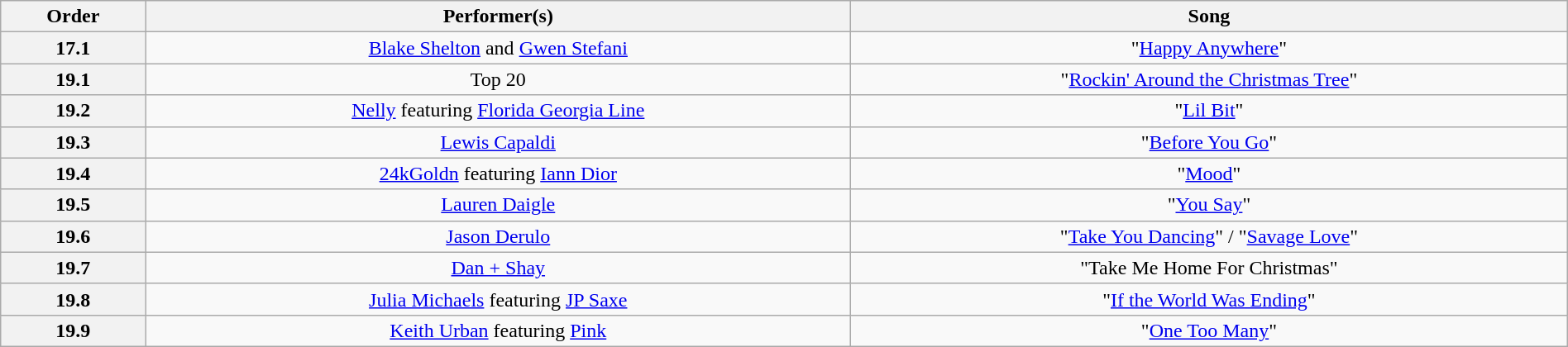<table class="wikitable" style="text-align:center; width:100%;">
<tr>
<th scope="col">Order</th>
<th scope="col">Performer(s)</th>
<th scope="col">Song</th>
</tr>
<tr>
<th scope="row">17.1</th>
<td><a href='#'>Blake Shelton</a> and <a href='#'>Gwen Stefani</a></td>
<td>"<a href='#'>Happy Anywhere</a>"</td>
</tr>
<tr>
<th scope="row">19.1</th>
<td>Top 20<br></td>
<td>"<a href='#'>Rockin' Around the Christmas Tree</a>"</td>
</tr>
<tr>
<th scope="row">19.2</th>
<td><a href='#'>Nelly</a> featuring <a href='#'>Florida Georgia Line</a></td>
<td>"<a href='#'>Lil Bit</a>"</td>
</tr>
<tr>
<th scope="row">19.3</th>
<td><a href='#'>Lewis Capaldi</a></td>
<td>"<a href='#'>Before You Go</a>"</td>
</tr>
<tr>
<th scope="row">19.4</th>
<td><a href='#'>24kGoldn</a> featuring <a href='#'>Iann Dior</a></td>
<td>"<a href='#'>Mood</a>"</td>
</tr>
<tr>
<th scope="row">19.5</th>
<td><a href='#'>Lauren Daigle</a></td>
<td>"<a href='#'>You Say</a>"</td>
</tr>
<tr>
<th scope="row">19.6</th>
<td><a href='#'>Jason Derulo</a></td>
<td>"<a href='#'>Take You Dancing</a>" / "<a href='#'>Savage Love</a>"</td>
</tr>
<tr>
<th scope="row">19.7</th>
<td><a href='#'>Dan + Shay</a></td>
<td>"Take Me Home For Christmas"</td>
</tr>
<tr>
<th scope="row">19.8</th>
<td><a href='#'>Julia Michaels</a> featuring <a href='#'>JP Saxe</a></td>
<td>"<a href='#'>If the World Was Ending</a>"</td>
</tr>
<tr>
<th scope="row">19.9</th>
<td><a href='#'>Keith Urban</a> featuring <a href='#'>Pink</a></td>
<td>"<a href='#'>One Too Many</a>"</td>
</tr>
</table>
